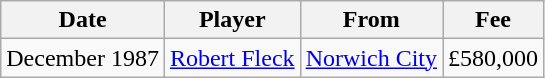<table class="wikitable sortable">
<tr>
<th>Date</th>
<th>Player</th>
<th>From</th>
<th>Fee</th>
</tr>
<tr>
<td>December 1987</td>
<td> <a href='#'>Robert Fleck</a></td>
<td> <a href='#'>Norwich City</a></td>
<td>£580,000</td>
</tr>
</table>
